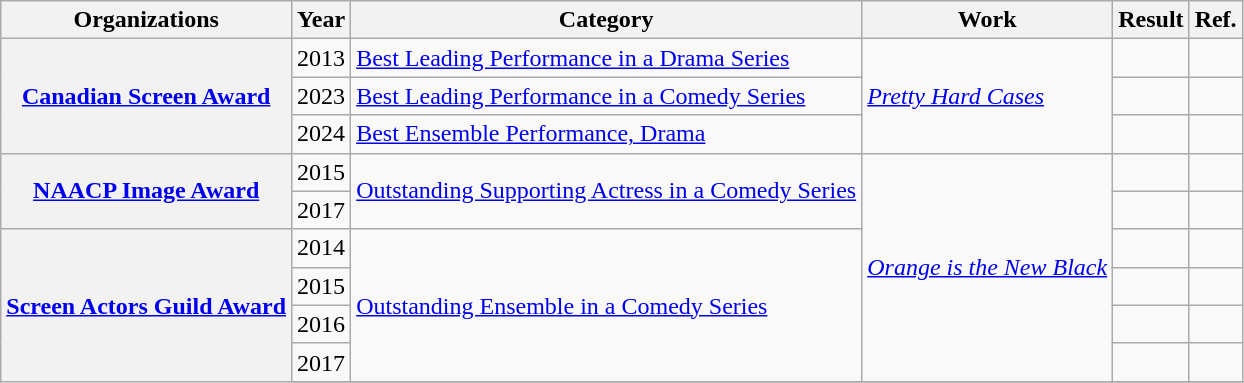<table class="wikitable sortable plainrowheaders">
<tr>
<th>Organizations</th>
<th>Year</th>
<th>Category</th>
<th>Work</th>
<th>Result</th>
<th class="unsortable">Ref.</th>
</tr>
<tr>
<th rowspan="3" scope="row"><a href='#'>Canadian Screen Award</a></th>
<td>2013</td>
<td><a href='#'>Best Leading Performance in a Drama Series</a></td>
<td rowspan=3><em><a href='#'>Pretty Hard Cases</a></em></td>
<td></td>
<td></td>
</tr>
<tr>
<td>2023</td>
<td><a href='#'>Best Leading Performance in a Comedy Series</a></td>
<td></td>
<td></td>
</tr>
<tr>
<td>2024</td>
<td><a href='#'>Best Ensemble Performance, Drama</a></td>
<td></td>
<td></td>
</tr>
<tr>
<th rowspan="2" scope="row"><a href='#'>NAACP Image Award</a></th>
<td>2015</td>
<td rowspan=2><a href='#'>Outstanding Supporting Actress in a Comedy Series</a></td>
<td rowspan=6><em><a href='#'>Orange is the New Black</a></em></td>
<td></td>
<td></td>
</tr>
<tr>
<td>2017</td>
<td></td>
<td></td>
</tr>
<tr>
<th rowspan="6" scope="row"><a href='#'>Screen Actors Guild Award</a></th>
<td>2014</td>
<td rowspan=4><a href='#'>Outstanding Ensemble in a Comedy Series</a></td>
<td></td>
<td></td>
</tr>
<tr>
<td>2015</td>
<td></td>
<td></td>
</tr>
<tr>
<td>2016</td>
<td></td>
<td></td>
</tr>
<tr>
<td>2017</td>
<td></td>
<td></td>
</tr>
<tr>
</tr>
</table>
